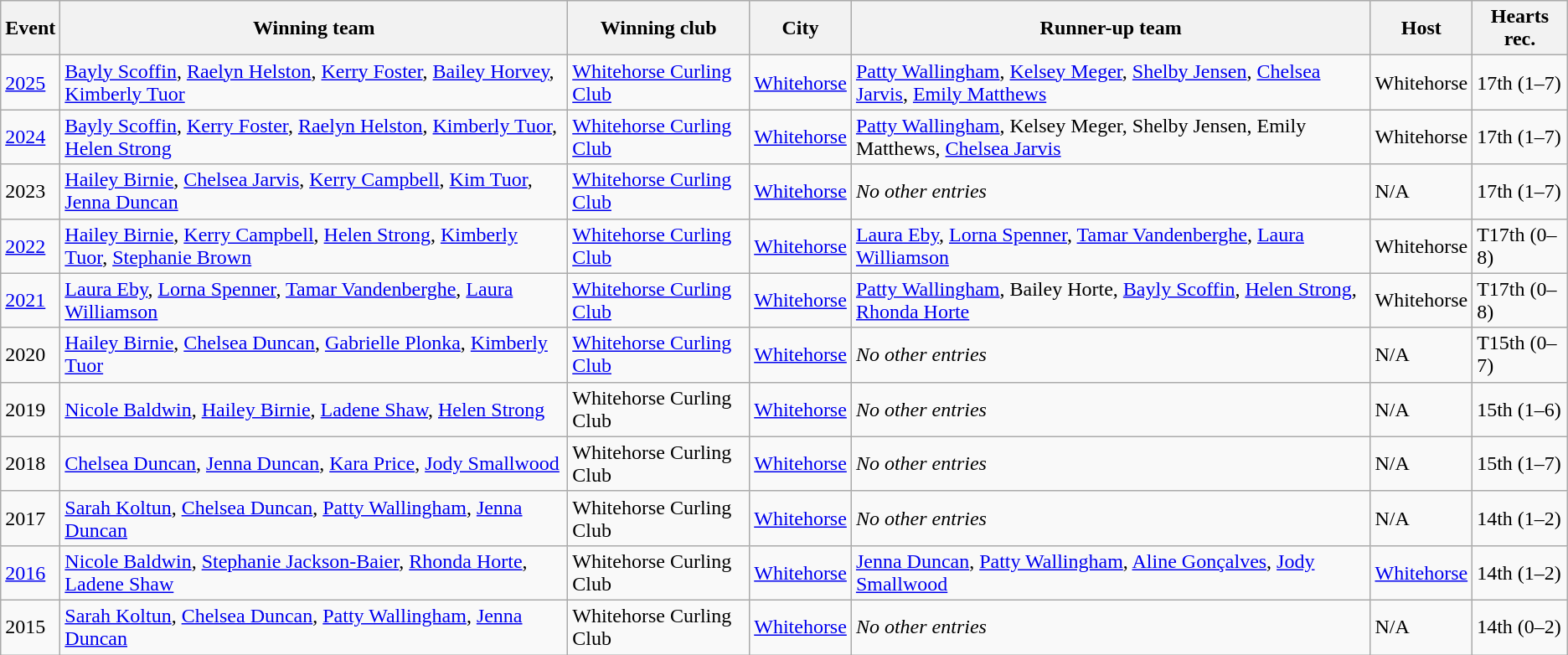<table class="wikitable">
<tr>
<th scope="col">Event</th>
<th scope="col">Winning team</th>
<th scope="col">Winning club</th>
<th scope="col">City</th>
<th scope="col">Runner-up team</th>
<th scope="col">Host</th>
<th scope="col">Hearts rec.</th>
</tr>
<tr>
<td><a href='#'>2025</a></td>
<td><a href='#'>Bayly Scoffin</a>, <a href='#'>Raelyn Helston</a>, <a href='#'>Kerry Foster</a>, <a href='#'>Bailey Horvey</a>, <a href='#'>Kimberly Tuor</a></td>
<td><a href='#'>Whitehorse Curling Club</a></td>
<td><a href='#'>Whitehorse</a></td>
<td><a href='#'>Patty Wallingham</a>, <a href='#'>Kelsey Meger</a>, <a href='#'>Shelby Jensen</a>, <a href='#'>Chelsea Jarvis</a>, <a href='#'>Emily Matthews</a></td>
<td>Whitehorse</td>
<td>17th (1–7)</td>
</tr>
<tr>
<td><a href='#'>2024</a></td>
<td><a href='#'>Bayly Scoffin</a>, <a href='#'>Kerry Foster</a>, <a href='#'>Raelyn Helston</a>, <a href='#'>Kimberly Tuor</a>, <a href='#'>Helen Strong</a></td>
<td><a href='#'>Whitehorse Curling Club</a></td>
<td><a href='#'>Whitehorse</a></td>
<td><a href='#'>Patty Wallingham</a>, Kelsey Meger, Shelby Jensen, Emily Matthews, <a href='#'>Chelsea Jarvis</a></td>
<td>Whitehorse</td>
<td>17th (1–7)</td>
</tr>
<tr>
<td>2023</td>
<td><a href='#'>Hailey Birnie</a>, <a href='#'>Chelsea Jarvis</a>, <a href='#'>Kerry Campbell</a>, <a href='#'>Kim Tuor</a>, <a href='#'>Jenna Duncan</a></td>
<td><a href='#'>Whitehorse Curling Club</a></td>
<td><a href='#'>Whitehorse</a></td>
<td><em>No other entries</em></td>
<td>N/A</td>
<td>17th (1–7)</td>
</tr>
<tr>
<td><a href='#'>2022</a></td>
<td><a href='#'>Hailey Birnie</a>, <a href='#'>Kerry Campbell</a>, <a href='#'>Helen Strong</a>, <a href='#'>Kimberly Tuor</a>, <a href='#'>Stephanie Brown</a></td>
<td><a href='#'>Whitehorse Curling Club</a></td>
<td><a href='#'>Whitehorse</a></td>
<td><a href='#'>Laura Eby</a>, <a href='#'>Lorna Spenner</a>, <a href='#'>Tamar Vandenberghe</a>, <a href='#'>Laura Williamson</a></td>
<td>Whitehorse</td>
<td>T17th (0–8)</td>
</tr>
<tr>
<td><a href='#'>2021</a></td>
<td><a href='#'>Laura Eby</a>, <a href='#'>Lorna Spenner</a>, <a href='#'>Tamar Vandenberghe</a>, <a href='#'>Laura Williamson</a></td>
<td><a href='#'>Whitehorse Curling Club</a></td>
<td><a href='#'>Whitehorse</a></td>
<td><a href='#'>Patty Wallingham</a>, Bailey Horte, <a href='#'>Bayly Scoffin</a>, <a href='#'>Helen Strong</a>, <a href='#'>Rhonda Horte</a></td>
<td>Whitehorse</td>
<td>T17th (0–8)</td>
</tr>
<tr>
<td>2020</td>
<td><a href='#'>Hailey Birnie</a>, <a href='#'>Chelsea Duncan</a>, <a href='#'>Gabrielle Plonka</a>, <a href='#'>Kimberly Tuor</a></td>
<td><a href='#'>Whitehorse Curling Club</a></td>
<td><a href='#'>Whitehorse</a></td>
<td><em>No other entries</em></td>
<td>N/A</td>
<td>T15th (0–7)</td>
</tr>
<tr>
<td>2019</td>
<td><a href='#'>Nicole Baldwin</a>, <a href='#'>Hailey Birnie</a>, <a href='#'>Ladene Shaw</a>, <a href='#'>Helen Strong</a></td>
<td>Whitehorse Curling Club</td>
<td><a href='#'>Whitehorse</a></td>
<td><em>No other entries</em></td>
<td>N/A</td>
<td>15th (1–6)</td>
</tr>
<tr>
<td>2018</td>
<td><a href='#'>Chelsea Duncan</a>, <a href='#'>Jenna Duncan</a>, <a href='#'>Kara Price</a>, <a href='#'>Jody Smallwood</a></td>
<td>Whitehorse Curling Club</td>
<td><a href='#'>Whitehorse</a></td>
<td><em>No other entries</em></td>
<td>N/A</td>
<td>15th (1–7)</td>
</tr>
<tr>
<td>2017</td>
<td><a href='#'>Sarah Koltun</a>, <a href='#'>Chelsea Duncan</a>, <a href='#'>Patty Wallingham</a>, <a href='#'>Jenna Duncan</a></td>
<td>Whitehorse Curling Club</td>
<td><a href='#'>Whitehorse</a></td>
<td><em>No other entries</em></td>
<td>N/A</td>
<td>14th (1–2)</td>
</tr>
<tr>
<td><a href='#'>2016</a></td>
<td><a href='#'>Nicole Baldwin</a>, <a href='#'>Stephanie Jackson-Baier</a>, <a href='#'>Rhonda Horte</a>, <a href='#'>Ladene Shaw</a></td>
<td>Whitehorse Curling Club</td>
<td><a href='#'>Whitehorse</a></td>
<td><a href='#'>Jenna Duncan</a>, <a href='#'>Patty Wallingham</a>, <a href='#'>Aline Gonçalves</a>, <a href='#'>Jody Smallwood</a></td>
<td><a href='#'>Whitehorse</a></td>
<td>14th (1–2)</td>
</tr>
<tr>
<td>2015</td>
<td><a href='#'>Sarah Koltun</a>, <a href='#'>Chelsea Duncan</a>, <a href='#'>Patty Wallingham</a>, <a href='#'>Jenna Duncan</a></td>
<td>Whitehorse Curling Club</td>
<td><a href='#'>Whitehorse</a></td>
<td><em>No other entries</em></td>
<td>N/A</td>
<td>14th (0–2)</td>
</tr>
</table>
